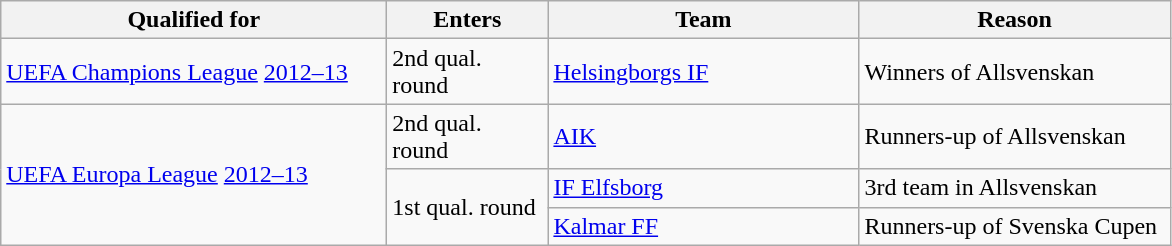<table class="wikitable">
<tr>
<th style="width: 250px;">Qualified for</th>
<th style="width: 100px;">Enters</th>
<th style="width: 200px;">Team</th>
<th style="width: 200px;">Reason</th>
</tr>
<tr>
<td><a href='#'>UEFA Champions League</a> <a href='#'>2012–13</a></td>
<td>2nd qual. round</td>
<td><a href='#'>Helsingborgs IF</a></td>
<td>Winners of Allsvenskan</td>
</tr>
<tr>
<td rowspan="3"><a href='#'>UEFA Europa League</a> <a href='#'>2012–13</a></td>
<td>2nd qual. round</td>
<td><a href='#'>AIK</a></td>
<td>Runners-up of Allsvenskan</td>
</tr>
<tr>
<td rowspan="2">1st qual. round</td>
<td><a href='#'>IF Elfsborg</a></td>
<td>3rd team in Allsvenskan</td>
</tr>
<tr>
<td><a href='#'>Kalmar FF</a></td>
<td>Runners-up of Svenska Cupen</td>
</tr>
</table>
